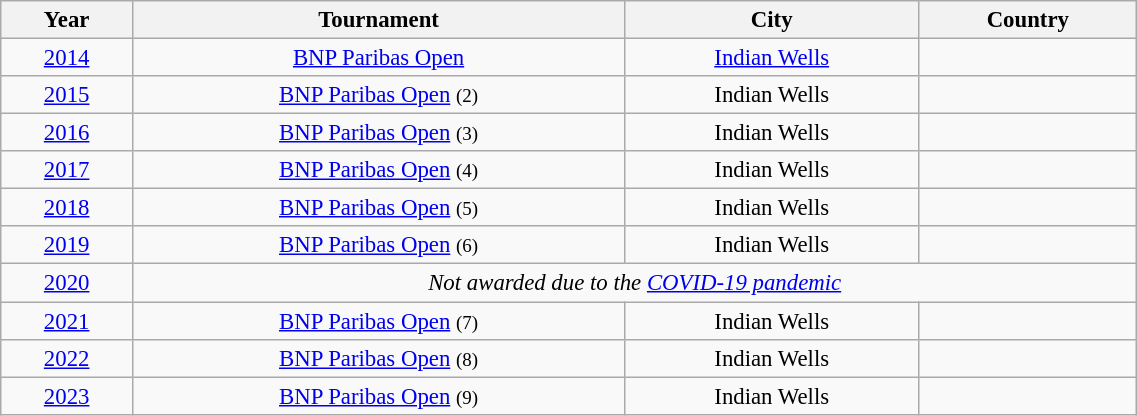<table class="wikitable" style="width: 60%; text-align:center; font-size:95%">
<tr>
<th>Year</th>
<th>Tournament</th>
<th>City</th>
<th>Country</th>
</tr>
<tr>
<td><a href='#'>2014</a></td>
<td><a href='#'>BNP Paribas Open</a></td>
<td><a href='#'>Indian Wells</a></td>
<td></td>
</tr>
<tr>
<td><a href='#'>2015</a></td>
<td><a href='#'>BNP Paribas Open</a> <small>(2)</small></td>
<td>Indian Wells</td>
<td></td>
</tr>
<tr>
<td><a href='#'>2016</a></td>
<td><a href='#'>BNP Paribas Open</a> <small>(3)</small></td>
<td>Indian Wells</td>
<td></td>
</tr>
<tr>
<td><a href='#'>2017</a></td>
<td><a href='#'>BNP Paribas Open</a> <small>(4)</small></td>
<td>Indian Wells</td>
<td></td>
</tr>
<tr>
<td><a href='#'>2018</a></td>
<td><a href='#'>BNP Paribas Open</a> <small>(5)</small></td>
<td>Indian Wells</td>
<td></td>
</tr>
<tr>
<td><a href='#'>2019</a></td>
<td><a href='#'>BNP Paribas Open</a> <small>(6)</small></td>
<td>Indian Wells</td>
<td></td>
</tr>
<tr>
<td><a href='#'>2020</a></td>
<td colspan=3 style="text-align:center;"><em>Not awarded due to the <a href='#'>COVID-19 pandemic</a></em></td>
</tr>
<tr>
<td><a href='#'>2021</a></td>
<td><a href='#'>BNP Paribas Open</a> <small>(7)</small></td>
<td>Indian Wells</td>
<td></td>
</tr>
<tr>
<td><a href='#'>2022</a></td>
<td><a href='#'>BNP Paribas Open</a> <small>(8)</small></td>
<td>Indian Wells</td>
<td></td>
</tr>
<tr>
<td><a href='#'>2023</a></td>
<td><a href='#'>BNP Paribas Open</a> <small>(9)</small></td>
<td>Indian Wells</td>
<td></td>
</tr>
</table>
